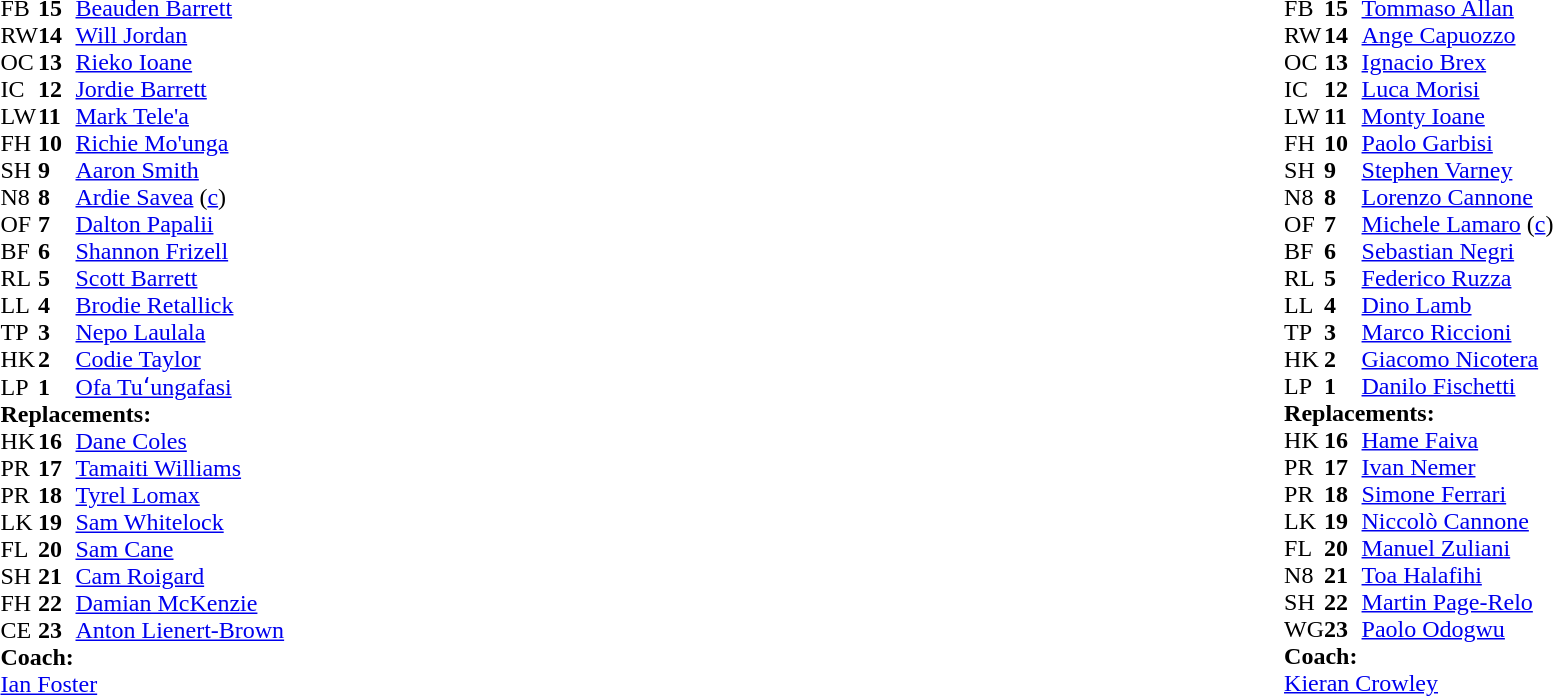<table style="width:100%;">
<tr>
<td style="vertical-align:top; width:50%;"><br><table style="font-size: 100%" cellspacing="0" cellpadding="0">
<tr>
<th width="25"></th>
<th width="25"></th>
</tr>
<tr>
<td>FB</td>
<td><strong>15</strong></td>
<td><a href='#'>Beauden Barrett</a></td>
</tr>
<tr>
<td>RW</td>
<td><strong>14</strong></td>
<td><a href='#'>Will Jordan</a></td>
</tr>
<tr>
<td>OC</td>
<td><strong>13</strong></td>
<td><a href='#'>Rieko Ioane</a></td>
</tr>
<tr>
<td>IC</td>
<td><strong>12</strong></td>
<td><a href='#'>Jordie Barrett</a></td>
<td></td>
<td></td>
</tr>
<tr>
<td>LW</td>
<td><strong>11</strong></td>
<td><a href='#'>Mark Tele'a</a></td>
</tr>
<tr>
<td>FH</td>
<td><strong>10</strong></td>
<td><a href='#'>Richie Mo'unga</a></td>
<td></td>
<td></td>
</tr>
<tr>
<td>SH</td>
<td><strong>9</strong></td>
<td><a href='#'>Aaron Smith</a></td>
<td></td>
<td></td>
</tr>
<tr>
<td>N8</td>
<td><strong>8</strong></td>
<td><a href='#'>Ardie Savea</a> (<a href='#'>c</a>)</td>
</tr>
<tr>
<td>OF</td>
<td><strong>7</strong></td>
<td><a href='#'>Dalton Papalii</a></td>
<td></td>
<td></td>
</tr>
<tr>
<td>BF</td>
<td><strong>6</strong></td>
<td><a href='#'>Shannon Frizell</a></td>
<td></td>
<td></td>
</tr>
<tr>
<td>RL</td>
<td><strong>5</strong></td>
<td><a href='#'>Scott Barrett</a></td>
</tr>
<tr>
<td>LL</td>
<td><strong>4</strong></td>
<td><a href='#'>Brodie Retallick</a></td>
</tr>
<tr>
<td>TP</td>
<td><strong>3</strong></td>
<td><a href='#'>Nepo Laulala</a></td>
<td></td>
<td></td>
</tr>
<tr>
<td>HK</td>
<td><strong>2</strong></td>
<td><a href='#'>Codie Taylor</a></td>
<td></td>
<td></td>
</tr>
<tr>
<td>LP</td>
<td><strong>1</strong></td>
<td><a href='#'>Ofa Tuʻungafasi</a></td>
<td></td>
<td></td>
</tr>
<tr>
<td colspan="3"><strong>Replacements:</strong></td>
</tr>
<tr>
<td>HK</td>
<td><strong>16</strong></td>
<td><a href='#'>Dane Coles</a></td>
<td></td>
<td></td>
</tr>
<tr>
<td>PR</td>
<td><strong>17</strong></td>
<td><a href='#'>Tamaiti Williams</a></td>
<td></td>
<td></td>
</tr>
<tr>
<td>PR</td>
<td><strong>18</strong></td>
<td><a href='#'>Tyrel Lomax</a></td>
<td></td>
<td></td>
</tr>
<tr>
<td>LK</td>
<td><strong>19</strong></td>
<td><a href='#'>Sam Whitelock</a></td>
<td></td>
<td></td>
</tr>
<tr>
<td>FL</td>
<td><strong>20</strong></td>
<td><a href='#'>Sam Cane</a></td>
<td></td>
<td></td>
</tr>
<tr>
<td>SH</td>
<td><strong>21</strong></td>
<td><a href='#'>Cam Roigard</a></td>
<td></td>
<td></td>
</tr>
<tr>
<td>FH</td>
<td><strong>22</strong></td>
<td><a href='#'>Damian McKenzie</a></td>
<td></td>
<td></td>
</tr>
<tr>
<td>CE</td>
<td><strong>23</strong></td>
<td><a href='#'>Anton Lienert-Brown</a></td>
<td></td>
<td></td>
</tr>
<tr>
<td colspan="3"><strong>Coach:</strong></td>
</tr>
<tr>
<td colspan="3"> <a href='#'>Ian Foster</a></td>
</tr>
</table>
</td>
<td style="vertical-align:top"></td>
<td style="vertical-align:top;width:50%"><br><table cellspacing="0" cellpadding="0" style="font-size:100%; margin:auto;">
<tr>
<th width="25"></th>
<th width="25"></th>
</tr>
<tr>
<td>FB</td>
<td><strong>15</strong></td>
<td><a href='#'>Tommaso Allan</a></td>
<td></td>
<td></td>
</tr>
<tr>
<td>RW</td>
<td><strong>14</strong></td>
<td><a href='#'>Ange Capuozzo</a></td>
</tr>
<tr>
<td>OC</td>
<td><strong>13</strong></td>
<td><a href='#'>Ignacio Brex</a></td>
</tr>
<tr>
<td>IC</td>
<td><strong>12</strong></td>
<td><a href='#'>Luca Morisi</a></td>
</tr>
<tr>
<td>LW</td>
<td><strong>11</strong></td>
<td><a href='#'>Monty Ioane</a></td>
</tr>
<tr>
<td>FH</td>
<td><strong>10</strong></td>
<td><a href='#'>Paolo Garbisi</a></td>
</tr>
<tr>
<td>SH</td>
<td><strong>9</strong></td>
<td><a href='#'>Stephen Varney</a></td>
<td></td>
<td></td>
</tr>
<tr>
<td>N8</td>
<td><strong>8</strong></td>
<td><a href='#'>Lorenzo Cannone</a></td>
</tr>
<tr>
<td>OF</td>
<td><strong>7</strong></td>
<td><a href='#'>Michele Lamaro</a> (<a href='#'>c</a>)</td>
<td></td>
<td></td>
</tr>
<tr>
<td>BF</td>
<td><strong>6</strong></td>
<td><a href='#'>Sebastian Negri</a></td>
<td></td>
<td></td>
</tr>
<tr>
<td>RL</td>
<td><strong>5</strong></td>
<td><a href='#'>Federico Ruzza</a></td>
</tr>
<tr>
<td>LL</td>
<td><strong>4</strong></td>
<td><a href='#'>Dino Lamb</a></td>
<td></td>
<td></td>
</tr>
<tr>
<td>TP</td>
<td><strong>3</strong></td>
<td><a href='#'>Marco Riccioni</a></td>
<td></td>
<td colspan=2></td>
<td></td>
</tr>
<tr>
<td>HK</td>
<td><strong>2</strong></td>
<td><a href='#'>Giacomo Nicotera</a></td>
<td></td>
<td></td>
</tr>
<tr>
<td>LP</td>
<td><strong>1</strong></td>
<td><a href='#'>Danilo Fischetti</a></td>
<td></td>
<td></td>
</tr>
<tr>
<td colspan="3"><strong>Replacements:</strong></td>
</tr>
<tr>
<td>HK</td>
<td><strong>16</strong></td>
<td><a href='#'>Hame Faiva</a></td>
<td></td>
<td></td>
</tr>
<tr>
<td>PR</td>
<td><strong>17</strong></td>
<td><a href='#'>Ivan Nemer</a></td>
<td></td>
<td></td>
</tr>
<tr>
<td>PR</td>
<td><strong>18</strong></td>
<td><a href='#'>Simone Ferrari</a></td>
<td></td>
<td></td>
<td></td>
<td></td>
</tr>
<tr>
<td>LK</td>
<td><strong>19</strong></td>
<td><a href='#'>Niccolò Cannone</a></td>
<td></td>
<td></td>
</tr>
<tr>
<td>FL</td>
<td><strong>20</strong></td>
<td><a href='#'>Manuel Zuliani</a></td>
<td></td>
<td></td>
</tr>
<tr>
<td>N8</td>
<td><strong>21</strong></td>
<td><a href='#'>Toa Halafihi</a></td>
<td></td>
<td></td>
</tr>
<tr>
<td>SH</td>
<td><strong>22</strong></td>
<td><a href='#'>Martin Page-Relo</a></td>
<td></td>
<td></td>
</tr>
<tr>
<td>WG</td>
<td><strong>23</strong></td>
<td><a href='#'>Paolo Odogwu</a></td>
<td></td>
<td></td>
</tr>
<tr>
<td colspan="3"><strong>Coach:</strong></td>
</tr>
<tr>
<td colspan="3"> <a href='#'>Kieran Crowley</a></td>
</tr>
</table>
</td>
</tr>
</table>
